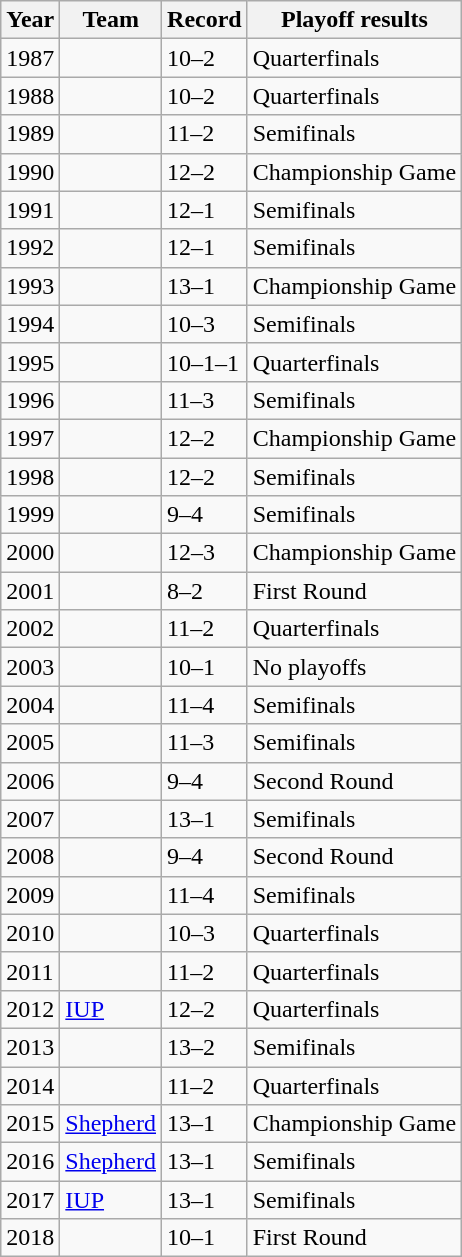<table class="wikitable">
<tr>
<th>Year</th>
<th>Team</th>
<th>Record</th>
<th>Playoff results</th>
</tr>
<tr>
<td>1987</td>
<td></td>
<td>10–2</td>
<td>Quarterfinals</td>
</tr>
<tr>
<td>1988</td>
<td></td>
<td>10–2</td>
<td>Quarterfinals</td>
</tr>
<tr>
<td>1989</td>
<td></td>
<td>11–2</td>
<td>Semifinals</td>
</tr>
<tr>
<td>1990</td>
<td></td>
<td>12–2</td>
<td>Championship Game</td>
</tr>
<tr>
<td>1991</td>
<td></td>
<td>12–1</td>
<td>Semifinals</td>
</tr>
<tr>
<td>1992</td>
<td></td>
<td>12–1</td>
<td>Semifinals</td>
</tr>
<tr>
<td>1993</td>
<td></td>
<td>13–1</td>
<td>Championship Game</td>
</tr>
<tr>
<td>1994</td>
<td></td>
<td>10–3</td>
<td>Semifinals</td>
</tr>
<tr>
<td>1995</td>
<td></td>
<td>10–1–1</td>
<td>Quarterfinals</td>
</tr>
<tr>
<td>1996</td>
<td></td>
<td>11–3</td>
<td>Semifinals</td>
</tr>
<tr>
<td>1997</td>
<td></td>
<td>12–2</td>
<td>Championship Game</td>
</tr>
<tr>
<td>1998</td>
<td></td>
<td>12–2</td>
<td>Semifinals</td>
</tr>
<tr>
<td>1999</td>
<td></td>
<td>9–4</td>
<td>Semifinals</td>
</tr>
<tr>
<td>2000</td>
<td></td>
<td>12–3</td>
<td>Championship Game</td>
</tr>
<tr>
<td>2001</td>
<td></td>
<td>8–2</td>
<td>First Round</td>
</tr>
<tr>
<td>2002</td>
<td></td>
<td>11–2</td>
<td>Quarterfinals</td>
</tr>
<tr>
<td>2003</td>
<td></td>
<td>10–1</td>
<td>No playoffs</td>
</tr>
<tr>
<td>2004</td>
<td></td>
<td>11–4</td>
<td>Semifinals</td>
</tr>
<tr>
<td>2005</td>
<td></td>
<td>11–3</td>
<td>Semifinals</td>
</tr>
<tr>
<td>2006</td>
<td></td>
<td>9–4</td>
<td>Second Round</td>
</tr>
<tr>
<td>2007</td>
<td></td>
<td>13–1</td>
<td>Semifinals</td>
</tr>
<tr>
<td>2008</td>
<td></td>
<td>9–4</td>
<td>Second Round</td>
</tr>
<tr>
<td>2009</td>
<td></td>
<td>11–4</td>
<td>Semifinals</td>
</tr>
<tr>
<td>2010</td>
<td></td>
<td>10–3</td>
<td>Quarterfinals</td>
</tr>
<tr>
<td>2011</td>
<td></td>
<td>11–2</td>
<td>Quarterfinals</td>
</tr>
<tr>
<td>2012</td>
<td><a href='#'>IUP</a></td>
<td>12–2</td>
<td>Quarterfinals</td>
</tr>
<tr>
<td>2013</td>
<td></td>
<td>13–2</td>
<td>Semifinals</td>
</tr>
<tr>
<td>2014</td>
<td></td>
<td>11–2</td>
<td>Quarterfinals</td>
</tr>
<tr>
<td>2015</td>
<td><a href='#'>Shepherd</a></td>
<td>13–1</td>
<td>Championship Game</td>
</tr>
<tr>
<td>2016</td>
<td><a href='#'>Shepherd</a></td>
<td>13–1</td>
<td>Semifinals</td>
</tr>
<tr>
<td>2017</td>
<td><a href='#'>IUP</a></td>
<td>13–1</td>
<td>Semifinals</td>
</tr>
<tr>
<td>2018</td>
<td></td>
<td>10–1</td>
<td>First Round</td>
</tr>
</table>
